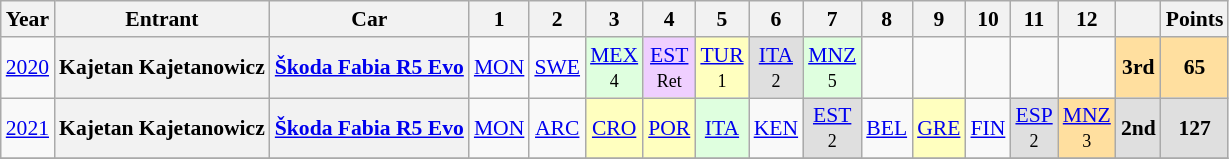<table class="wikitable" style="text-align:center; font-size:90%">
<tr>
<th>Year</th>
<th>Entrant</th>
<th>Car</th>
<th>1</th>
<th>2</th>
<th>3</th>
<th>4</th>
<th>5</th>
<th>6</th>
<th>7</th>
<th>8</th>
<th>9</th>
<th>10</th>
<th>11</th>
<th>12</th>
<th></th>
<th>Points</th>
</tr>
<tr>
<td><a href='#'>2020</a></td>
<th>Kajetan Kajetanowicz</th>
<th><a href='#'>Škoda Fabia R5 Evo</a></th>
<td><a href='#'>MON</a></td>
<td><a href='#'>SWE</a></td>
<td style="background:#DFFFDF;"><a href='#'>MEX</a><br><small>4</small></td>
<td style="background:#EFCFFF;"><a href='#'>EST</a><br><small>Ret</small></td>
<td style="background:#FFFFBF;"><a href='#'>TUR</a><br><small>1</small></td>
<td style="background:#DFDFDF;"><a href='#'>ITA</a><br><small>2</small></td>
<td style="background:#DFFFDF;"><a href='#'>MNZ</a><br><small>5</small></td>
<td></td>
<td></td>
<td></td>
<td></td>
<td></td>
<th style="background:#FFDF9F;">3rd</th>
<th style="background:#FFDF9F;">65</th>
</tr>
<tr>
<td><a href='#'>2021</a></td>
<th>Kajetan Kajetanowicz</th>
<th><a href='#'>Škoda Fabia R5 Evo</a></th>
<td><a href='#'>MON</a></td>
<td><a href='#'>ARC</a></td>
<td style="background:#FFFFBF;"><a href='#'>CRO</a><br></td>
<td style="background:#FFFFBF;"><a href='#'>POR</a><br></td>
<td style="background:#DFFFDF;"><a href='#'>ITA</a><br></td>
<td><a href='#'>KEN</a></td>
<td style="background:#DFDFDF;"><a href='#'>EST</a><br><small>2</small></td>
<td><a href='#'>BEL</a></td>
<td style="background:#FFFFBF;"><a href='#'>GRE</a><br></td>
<td><a href='#'>FIN</a></td>
<td style="background:#DFDFDF;"><a href='#'>ESP</a><br><small>2</small></td>
<td style="background:#FFDF9F;"><a href='#'>MNZ</a><br><small>3</small></td>
<th style="background:#DFDFDF;">2nd</th>
<th style="background:#DFDFDF;">127</th>
</tr>
<tr>
</tr>
</table>
